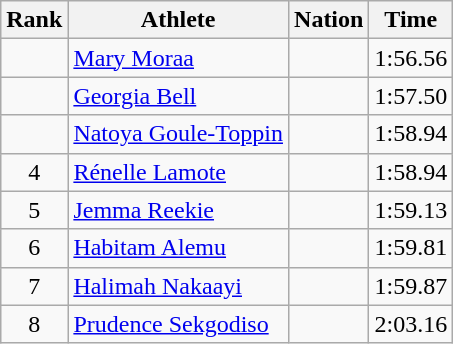<table class="wikitable">
<tr>
<th scope="col">Rank</th>
<th scope="col">Athlete</th>
<th scope="col">Nation</th>
<th scope="col">Time</th>
</tr>
<tr>
<td align=center></td>
<td><a href='#'>Mary Moraa</a></td>
<td></td>
<td>1:56.56</td>
</tr>
<tr>
<td align=center></td>
<td><a href='#'>Georgia Bell</a></td>
<td></td>
<td>1:57.50</td>
</tr>
<tr>
<td align=center></td>
<td><a href='#'>Natoya Goule-Toppin</a></td>
<td></td>
<td>1:58.94</td>
</tr>
<tr>
<td align=center>4</td>
<td><a href='#'>Rénelle Lamote</a></td>
<td></td>
<td>1:58.94</td>
</tr>
<tr>
<td align=center>5</td>
<td><a href='#'>Jemma Reekie</a></td>
<td></td>
<td>1:59.13</td>
</tr>
<tr>
<td align=center>6</td>
<td><a href='#'>Habitam Alemu</a></td>
<td></td>
<td>1:59.81</td>
</tr>
<tr>
<td align=center>7</td>
<td><a href='#'>Halimah Nakaayi</a></td>
<td></td>
<td>1:59.87</td>
</tr>
<tr>
<td align=center>8</td>
<td><a href='#'>Prudence Sekgodiso</a></td>
<td></td>
<td>2:03.16</td>
</tr>
</table>
